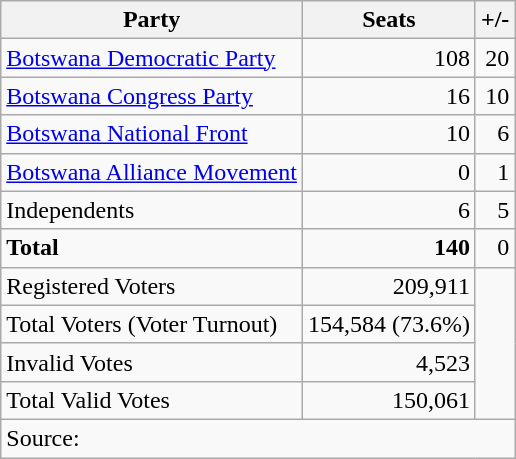<table class=wikitable style=text-align:right>
<tr>
<th>Party</th>
<th>Seats</th>
<th>+/-</th>
</tr>
<tr>
<td align=left><a href='#'>Botswana Democratic Party</a></td>
<td>108</td>
<td>20</td>
</tr>
<tr>
<td align=left><a href='#'>Botswana Congress Party</a></td>
<td>16</td>
<td>10</td>
</tr>
<tr>
<td align=left><a href='#'>Botswana National Front</a></td>
<td>10</td>
<td>6</td>
</tr>
<tr>
<td align=left><a href='#'>Botswana Alliance Movement</a></td>
<td>0</td>
<td>1</td>
</tr>
<tr>
<td align=left>Independents</td>
<td>6</td>
<td>5</td>
</tr>
<tr>
<td align=left><strong>Total</strong></td>
<td><strong>140</strong></td>
<td>0</td>
</tr>
<tr>
<td align=left>Registered Voters</td>
<td>209,911</td>
</tr>
<tr>
<td align=left>Total Voters (Voter Turnout)</td>
<td>154,584 (73.6%)</td>
</tr>
<tr>
<td align=left>Invalid Votes</td>
<td>4,523</td>
</tr>
<tr>
<td align=left>Total Valid Votes</td>
<td>150,061</td>
</tr>
<tr>
<td colspan=4 align=left>Source: </td>
</tr>
</table>
